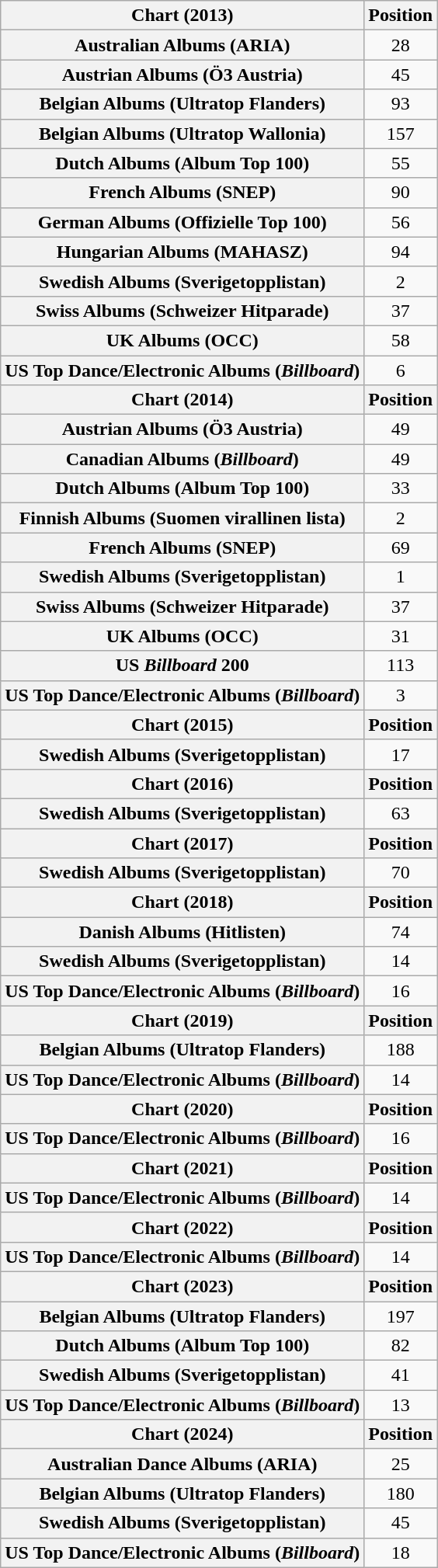<table class="wikitable sortable plainrowheaders" style="text-align:center">
<tr>
<th scope="col">Chart (2013)</th>
<th scope="col">Position</th>
</tr>
<tr>
<th scope="row">Australian Albums (ARIA)</th>
<td>28</td>
</tr>
<tr>
<th scope="row">Austrian Albums (Ö3 Austria)</th>
<td>45</td>
</tr>
<tr>
<th scope="row">Belgian Albums (Ultratop Flanders)</th>
<td>93</td>
</tr>
<tr>
<th scope="row">Belgian Albums (Ultratop Wallonia)</th>
<td>157</td>
</tr>
<tr>
<th scope="row">Dutch Albums (Album Top 100)</th>
<td>55</td>
</tr>
<tr>
<th scope="row">French Albums (SNEP)</th>
<td>90</td>
</tr>
<tr>
<th scope="row">German Albums (Offizielle Top 100)</th>
<td>56</td>
</tr>
<tr>
<th scope="row">Hungarian Albums (MAHASZ)</th>
<td>94</td>
</tr>
<tr>
<th scope="row">Swedish Albums (Sverigetopplistan)</th>
<td>2</td>
</tr>
<tr>
<th scope="row">Swiss Albums (Schweizer Hitparade)</th>
<td>37</td>
</tr>
<tr>
<th scope="row">UK Albums (OCC)</th>
<td>58</td>
</tr>
<tr>
<th scope="row">US Top Dance/Electronic Albums (<em>Billboard</em>)</th>
<td>6</td>
</tr>
<tr>
<th scope="col">Chart (2014)</th>
<th scope="col">Position</th>
</tr>
<tr>
<th scope="row">Austrian Albums (Ö3 Austria)</th>
<td>49</td>
</tr>
<tr>
<th scope="row">Canadian Albums (<em>Billboard</em>)</th>
<td>49</td>
</tr>
<tr>
<th scope="row">Dutch Albums (Album Top 100)</th>
<td>33</td>
</tr>
<tr>
<th scope="row">Finnish Albums (Suomen virallinen lista)</th>
<td>2</td>
</tr>
<tr>
<th scope="row">French Albums (SNEP)</th>
<td>69</td>
</tr>
<tr>
<th scope="row">Swedish Albums (Sverigetopplistan)</th>
<td>1</td>
</tr>
<tr>
<th scope="row">Swiss Albums (Schweizer Hitparade)</th>
<td>37</td>
</tr>
<tr>
<th scope="row">UK Albums (OCC)</th>
<td>31</td>
</tr>
<tr>
<th scope="row">US <em>Billboard</em> 200</th>
<td>113</td>
</tr>
<tr>
<th scope="row">US Top Dance/Electronic Albums (<em>Billboard</em>)</th>
<td>3</td>
</tr>
<tr>
<th scope="col">Chart (2015)</th>
<th scope="col">Position</th>
</tr>
<tr>
<th scope="row">Swedish Albums (Sverigetopplistan)</th>
<td>17</td>
</tr>
<tr>
<th scope="col">Chart (2016)</th>
<th scope="col">Position</th>
</tr>
<tr>
<th scope="row">Swedish Albums (Sverigetopplistan)</th>
<td>63</td>
</tr>
<tr>
<th scope="col">Chart (2017)</th>
<th scope="col">Position</th>
</tr>
<tr>
<th scope="row">Swedish Albums (Sverigetopplistan)</th>
<td>70</td>
</tr>
<tr>
<th scope="col">Chart (2018)</th>
<th scope="col">Position</th>
</tr>
<tr>
<th scope="row">Danish Albums (Hitlisten)</th>
<td>74</td>
</tr>
<tr>
<th scope="row">Swedish Albums (Sverigetopplistan)</th>
<td>14</td>
</tr>
<tr>
<th scope="row">US Top Dance/Electronic Albums (<em>Billboard</em>)</th>
<td>16</td>
</tr>
<tr>
<th scope="col">Chart (2019)</th>
<th scope="col">Position</th>
</tr>
<tr>
<th scope="row">Belgian Albums (Ultratop Flanders)</th>
<td>188</td>
</tr>
<tr>
<th scope="row">US Top Dance/Electronic Albums (<em>Billboard</em>)</th>
<td>14</td>
</tr>
<tr>
<th scope="col">Chart (2020)</th>
<th scope="col">Position</th>
</tr>
<tr>
<th scope="row">US Top Dance/Electronic Albums (<em>Billboard</em>)</th>
<td>16</td>
</tr>
<tr>
<th scope="col">Chart (2021)</th>
<th scope="col">Position</th>
</tr>
<tr>
<th scope="row">US Top Dance/Electronic Albums (<em>Billboard</em>)</th>
<td>14</td>
</tr>
<tr>
<th scope="col">Chart (2022)</th>
<th scope="col">Position</th>
</tr>
<tr>
<th scope="row">US Top Dance/Electronic Albums (<em>Billboard</em>)</th>
<td>14</td>
</tr>
<tr>
<th scope="col">Chart (2023)</th>
<th scope="col">Position</th>
</tr>
<tr>
<th scope="row">Belgian Albums (Ultratop Flanders)</th>
<td>197</td>
</tr>
<tr>
<th scope="row">Dutch Albums (Album Top 100)</th>
<td>82</td>
</tr>
<tr>
<th scope="row">Swedish Albums (Sverigetopplistan)</th>
<td>41</td>
</tr>
<tr>
<th scope="row">US Top Dance/Electronic Albums (<em>Billboard</em>)</th>
<td>13</td>
</tr>
<tr>
<th scope="col">Chart (2024)</th>
<th scope="col">Position</th>
</tr>
<tr>
<th scope="row">Australian Dance Albums (ARIA)</th>
<td>25</td>
</tr>
<tr>
<th scope="row">Belgian Albums (Ultratop Flanders)</th>
<td>180</td>
</tr>
<tr>
<th scope="row">Swedish Albums (Sverigetopplistan)</th>
<td>45</td>
</tr>
<tr>
<th scope="row">US Top Dance/Electronic Albums (<em>Billboard</em>)</th>
<td>18</td>
</tr>
</table>
